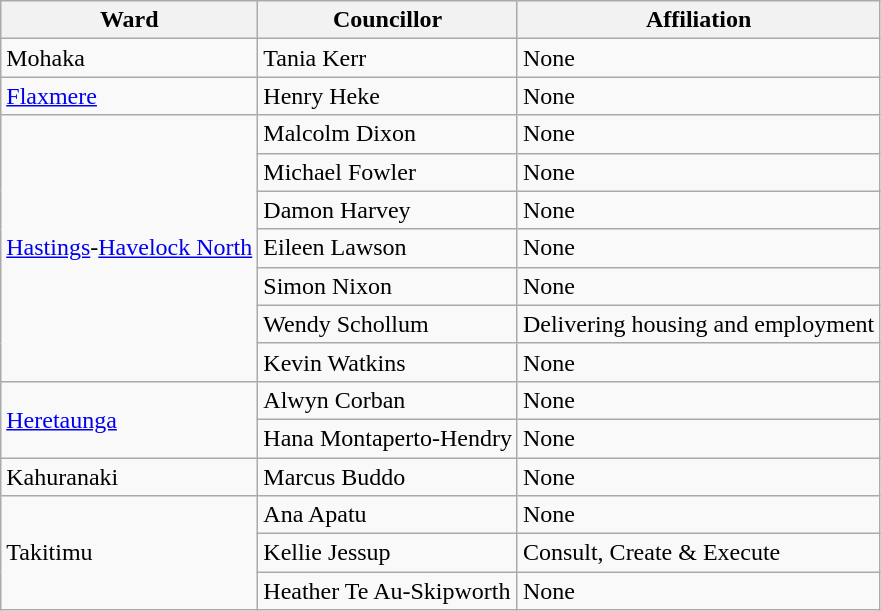<table class="wikitable">
<tr>
<th>Ward</th>
<th>Councillor</th>
<th>Affiliation</th>
</tr>
<tr>
<td>Mohaka</td>
<td>Tania Kerr</td>
<td>None</td>
</tr>
<tr>
<td><a href='#'>Flaxmere</a></td>
<td>Henry Heke</td>
<td>None</td>
</tr>
<tr>
<td rowspan="7"><a href='#'>Hastings</a>-<a href='#'>Havelock North</a></td>
<td>Malcolm Dixon</td>
<td>None</td>
</tr>
<tr>
<td>Michael Fowler</td>
<td>None</td>
</tr>
<tr>
<td>Damon Harvey</td>
<td>None</td>
</tr>
<tr>
<td>Eileen Lawson</td>
<td>None</td>
</tr>
<tr>
<td>Simon Nixon</td>
<td>None</td>
</tr>
<tr>
<td>Wendy Schollum</td>
<td>Delivering housing and employment</td>
</tr>
<tr>
<td>Kevin Watkins</td>
<td>None</td>
</tr>
<tr>
<td rowspan="2"><a href='#'>Heretaunga</a></td>
<td>Alwyn Corban</td>
<td>None</td>
</tr>
<tr>
<td>Hana Montaperto-Hendry</td>
<td>None</td>
</tr>
<tr>
<td>Kahuranaki</td>
<td>Marcus Buddo</td>
<td>None</td>
</tr>
<tr>
<td rowspan="3">Takitimu</td>
<td>Ana Apatu</td>
<td>None</td>
</tr>
<tr>
<td>Kellie Jessup</td>
<td>Consult, Create & Execute</td>
</tr>
<tr>
<td>Heather Te Au-Skipworth</td>
<td>None</td>
</tr>
</table>
